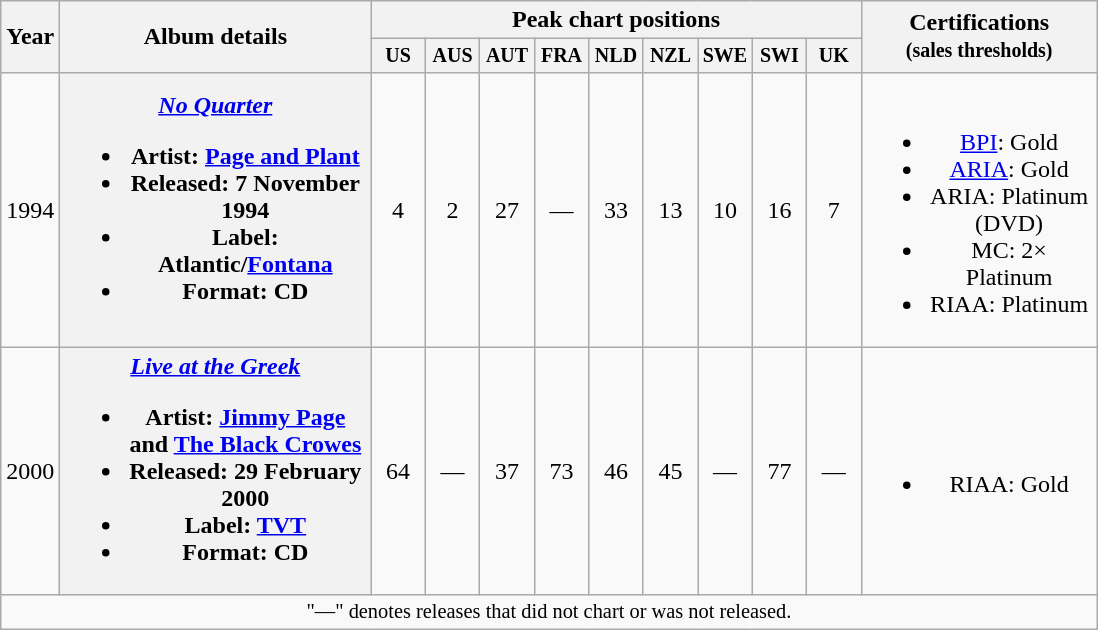<table class="wikitable plainrowheaders" style="text-align:center;">
<tr>
<th scope="col" rowspan=2 width="30">Year</th>
<th scope="col" rowspan=2 width="200">Album details</th>
<th scope="col" colspan=9>Peak chart positions</th>
<th scope="col" rowspan=2 width=150>Certifications<br><small>(sales thresholds)</small></th>
</tr>
<tr style="font-size:smaller;">
<th width="30">US<br></th>
<th width="30">AUS<br></th>
<th width="30">AUT<br></th>
<th width="30">FRA<br></th>
<th width="30">NLD<br></th>
<th width="30">NZL<br></th>
<th width="30">SWE<br></th>
<th width="30">SWI<br></th>
<th width="30">UK<br></th>
</tr>
<tr>
<td style="text-align:left;">1994</td>
<th scope="row"><em><a href='#'>No Quarter</a></em><br><ul><li>Artist: <a href='#'>Page and Plant</a></li><li>Released: 7 November 1994</li><li>Label: Atlantic/<a href='#'>Fontana</a></li><li>Format: CD</li></ul></th>
<td>4</td>
<td>2</td>
<td>27</td>
<td>—</td>
<td>33</td>
<td>13</td>
<td>10</td>
<td>16</td>
<td>7</td>
<td><br><ul><li><a href='#'>BPI</a>: Gold</li><li><a href='#'>ARIA</a>: Gold</li><li>ARIA: Platinum (DVD)</li><li>MC: 2× Platinum</li><li>RIAA: Platinum</li></ul></td>
</tr>
<tr>
<td style="text-align:left;">2000</td>
<th scope="row"><em><a href='#'>Live at the Greek</a></em><br><ul><li>Artist: <a href='#'>Jimmy Page</a> and <a href='#'>The Black Crowes</a></li><li>Released: 29 February 2000</li><li>Label: <a href='#'>TVT</a></li><li>Format: CD</li></ul></th>
<td>64</td>
<td>—</td>
<td>37</td>
<td>73</td>
<td>46</td>
<td>45</td>
<td>—</td>
<td>77</td>
<td>—</td>
<td><br><ul><li>RIAA: Gold</li></ul></td>
</tr>
<tr>
<td colspan="23" style="font-size:85%;">"—" denotes releases that did not chart or was not released.</td>
</tr>
</table>
